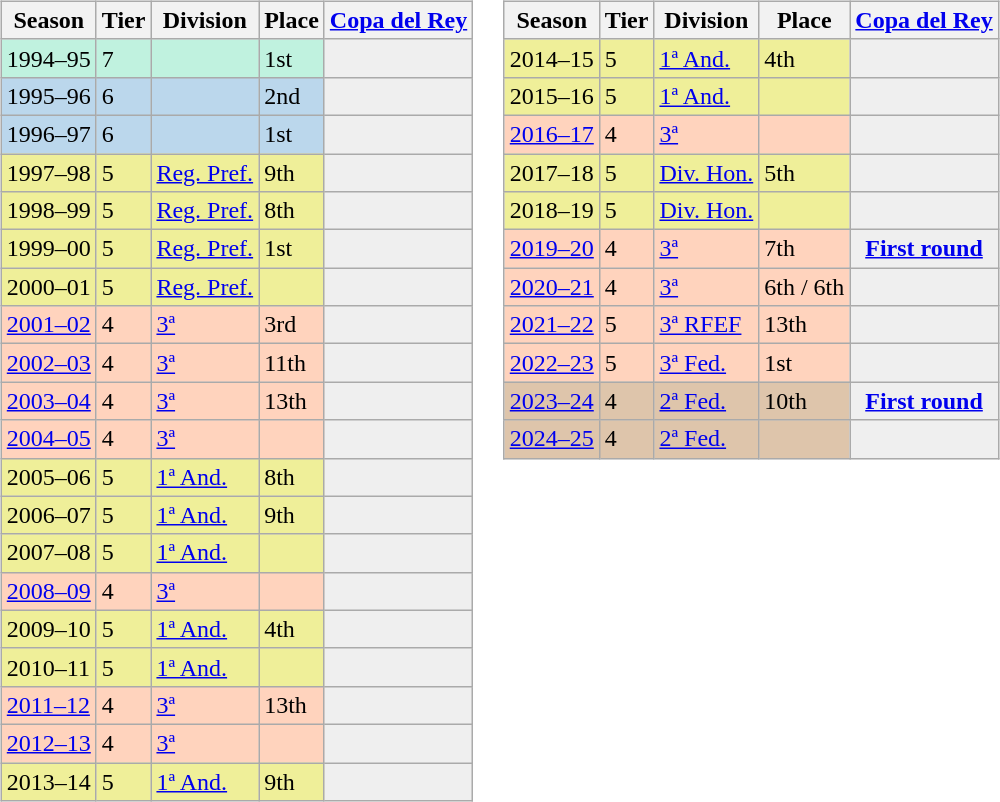<table>
<tr>
<td valign="top" width=0%><br><table class="wikitable">
<tr style="background:#f0f6fa;">
<th>Season</th>
<th>Tier</th>
<th>Division</th>
<th>Place</th>
<th><a href='#'>Copa del Rey</a></th>
</tr>
<tr>
<td style="background:#C0F2DF;">1994–95</td>
<td style="background:#C0F2DF;">7</td>
<td style="background:#C0F2DF;"></td>
<td style="background:#C0F2DF;">1st</td>
<th style="background:#efefef;"></th>
</tr>
<tr>
<td style="background:#BBD7EC;">1995–96</td>
<td style="background:#BBD7EC;">6</td>
<td style="background:#BBD7EC;"></td>
<td style="background:#BBD7EC;">2nd</td>
<th style="background:#efefef;"></th>
</tr>
<tr>
<td style="background:#BBD7EC;">1996–97</td>
<td style="background:#BBD7EC;">6</td>
<td style="background:#BBD7EC;"></td>
<td style="background:#BBD7EC;">1st</td>
<th style="background:#efefef;"></th>
</tr>
<tr>
<td style="background:#EFEF99;">1997–98</td>
<td style="background:#EFEF99;">5</td>
<td style="background:#EFEF99;"><a href='#'>Reg. Pref.</a></td>
<td style="background:#EFEF99;">9th</td>
<th style="background:#efefef;"></th>
</tr>
<tr>
<td style="background:#EFEF99;">1998–99</td>
<td style="background:#EFEF99;">5</td>
<td style="background:#EFEF99;"><a href='#'>Reg. Pref.</a></td>
<td style="background:#EFEF99;">8th</td>
<th style="background:#efefef;"></th>
</tr>
<tr>
<td style="background:#EFEF99;">1999–00</td>
<td style="background:#EFEF99;">5</td>
<td style="background:#EFEF99;"><a href='#'>Reg. Pref.</a></td>
<td style="background:#EFEF99;">1st</td>
<th style="background:#efefef;"></th>
</tr>
<tr>
<td style="background:#EFEF99;">2000–01</td>
<td style="background:#EFEF99;">5</td>
<td style="background:#EFEF99;"><a href='#'>Reg. Pref.</a></td>
<td style="background:#EFEF99;"></td>
<th style="background:#efefef;"></th>
</tr>
<tr>
<td style="background:#FFD3BD;"><a href='#'>2001–02</a></td>
<td style="background:#FFD3BD;">4</td>
<td style="background:#FFD3BD;"><a href='#'>3ª</a></td>
<td style="background:#FFD3BD;">3rd</td>
<th style="background:#efefef;"></th>
</tr>
<tr>
<td style="background:#FFD3BD;"><a href='#'>2002–03</a></td>
<td style="background:#FFD3BD;">4</td>
<td style="background:#FFD3BD;"><a href='#'>3ª</a></td>
<td style="background:#FFD3BD;">11th</td>
<th style="background:#efefef;"></th>
</tr>
<tr>
<td style="background:#FFD3BD;"><a href='#'>2003–04</a></td>
<td style="background:#FFD3BD;">4</td>
<td style="background:#FFD3BD;"><a href='#'>3ª</a></td>
<td style="background:#FFD3BD;">13th</td>
<th style="background:#efefef;"></th>
</tr>
<tr>
<td style="background:#FFD3BD;"><a href='#'>2004–05</a></td>
<td style="background:#FFD3BD;">4</td>
<td style="background:#FFD3BD;"><a href='#'>3ª</a></td>
<td style="background:#FFD3BD;"></td>
<th style="background:#efefef;"></th>
</tr>
<tr>
<td style="background:#EFEF99;">2005–06</td>
<td style="background:#EFEF99;">5</td>
<td style="background:#EFEF99;"><a href='#'>1ª And.</a></td>
<td style="background:#EFEF99;">8th</td>
<th style="background:#efefef;"></th>
</tr>
<tr>
<td style="background:#EFEF99;">2006–07</td>
<td style="background:#EFEF99;">5</td>
<td style="background:#EFEF99;"><a href='#'>1ª And.</a></td>
<td style="background:#EFEF99;">9th</td>
<th style="background:#efefef;"></th>
</tr>
<tr>
<td style="background:#EFEF99;">2007–08</td>
<td style="background:#EFEF99;">5</td>
<td style="background:#EFEF99;"><a href='#'>1ª And.</a></td>
<td style="background:#EFEF99;"></td>
<th style="background:#efefef;"></th>
</tr>
<tr>
<td style="background:#FFD3BD;"><a href='#'>2008–09</a></td>
<td style="background:#FFD3BD;">4</td>
<td style="background:#FFD3BD;"><a href='#'>3ª</a></td>
<td style="background:#FFD3BD;"></td>
<th style="background:#efefef;"></th>
</tr>
<tr>
<td style="background:#EFEF99;">2009–10</td>
<td style="background:#EFEF99;">5</td>
<td style="background:#EFEF99;"><a href='#'>1ª And.</a></td>
<td style="background:#EFEF99;">4th</td>
<th style="background:#efefef;"></th>
</tr>
<tr>
<td style="background:#EFEF99;">2010–11</td>
<td style="background:#EFEF99;">5</td>
<td style="background:#EFEF99;"><a href='#'>1ª And.</a></td>
<td style="background:#EFEF99;"></td>
<th style="background:#efefef;"></th>
</tr>
<tr>
<td style="background:#FFD3BD;"><a href='#'>2011–12</a></td>
<td style="background:#FFD3BD;">4</td>
<td style="background:#FFD3BD;"><a href='#'>3ª</a></td>
<td style="background:#FFD3BD;">13th</td>
<th style="background:#efefef;"></th>
</tr>
<tr>
<td style="background:#FFD3BD;"><a href='#'>2012–13</a></td>
<td style="background:#FFD3BD;">4</td>
<td style="background:#FFD3BD;"><a href='#'>3ª</a></td>
<td style="background:#FFD3BD;"></td>
<th style="background:#efefef;"></th>
</tr>
<tr>
<td style="background:#EFEF99;">2013–14</td>
<td style="background:#EFEF99;">5</td>
<td style="background:#EFEF99;"><a href='#'>1ª And.</a></td>
<td style="background:#EFEF99;">9th</td>
<th style="background:#efefef;"></th>
</tr>
</table>
</td>
<td valign="top" width=0%><br><table class="wikitable">
<tr style="background:#f0f6fa;">
<th>Season</th>
<th>Tier</th>
<th>Division</th>
<th>Place</th>
<th><a href='#'>Copa del Rey</a></th>
</tr>
<tr>
<td style="background:#EFEF99;">2014–15</td>
<td style="background:#EFEF99;">5</td>
<td style="background:#EFEF99;"><a href='#'>1ª And.</a></td>
<td style="background:#EFEF99;">4th</td>
<th style="background:#efefef;"></th>
</tr>
<tr>
<td style="background:#EFEF99;">2015–16</td>
<td style="background:#EFEF99;">5</td>
<td style="background:#EFEF99;"><a href='#'>1ª And.</a></td>
<td style="background:#EFEF99;"></td>
<th style="background:#efefef;"></th>
</tr>
<tr>
<td style="background:#FFD3BD;"><a href='#'>2016–17</a></td>
<td style="background:#FFD3BD;">4</td>
<td style="background:#FFD3BD;"><a href='#'>3ª</a></td>
<td style="background:#FFD3BD;"></td>
<th style="background:#efefef;"></th>
</tr>
<tr>
<td style="background:#EFEF99;">2017–18</td>
<td style="background:#EFEF99;">5</td>
<td style="background:#EFEF99;"><a href='#'>Div. Hon.</a></td>
<td style="background:#EFEF99;">5th</td>
<th style="background:#efefef;"></th>
</tr>
<tr>
<td style="background:#EFEF99;">2018–19</td>
<td style="background:#EFEF99;">5</td>
<td style="background:#EFEF99;"><a href='#'>Div. Hon.</a></td>
<td style="background:#EFEF99;"></td>
<th style="background:#efefef;"></th>
</tr>
<tr>
<td style="background:#FFD3BD;"><a href='#'>2019–20</a></td>
<td style="background:#FFD3BD;">4</td>
<td style="background:#FFD3BD;"><a href='#'>3ª</a></td>
<td style="background:#FFD3BD;">7th</td>
<th style="background:#efefef;"><a href='#'>First round</a></th>
</tr>
<tr>
<td style="background:#FFD3BD;"><a href='#'>2020–21</a></td>
<td style="background:#FFD3BD;">4</td>
<td style="background:#FFD3BD;"><a href='#'>3ª</a></td>
<td style="background:#FFD3BD;">6th / 6th</td>
<th style="background:#efefef;"></th>
</tr>
<tr>
<td style="background:#FFD3BD;"><a href='#'>2021–22</a></td>
<td style="background:#FFD3BD;">5</td>
<td style="background:#FFD3BD;"><a href='#'>3ª RFEF</a></td>
<td style="background:#FFD3BD;">13th</td>
<th style="background:#efefef;"></th>
</tr>
<tr>
<td style="background:#FFD3BD;"><a href='#'>2022–23</a></td>
<td style="background:#FFD3BD;">5</td>
<td style="background:#FFD3BD;"><a href='#'>3ª Fed.</a></td>
<td style="background:#FFD3BD;">1st</td>
<th style="background:#efefef;"></th>
</tr>
<tr>
<td style="background:#DEC5AB;"><a href='#'>2023–24</a></td>
<td style="background:#DEC5AB;">4</td>
<td style="background:#DEC5AB;"><a href='#'>2ª Fed.</a></td>
<td style="background:#DEC5AB;">10th</td>
<th style="background:#efefef;"><a href='#'>First round</a></th>
</tr>
<tr>
<td style="background:#DEC5AB;"><a href='#'>2024–25</a></td>
<td style="background:#DEC5AB;">4</td>
<td style="background:#DEC5AB;"><a href='#'>2ª Fed.</a></td>
<td style="background:#DEC5AB;"></td>
<th style="background:#efefef;"></th>
</tr>
</table>
</td>
</tr>
</table>
